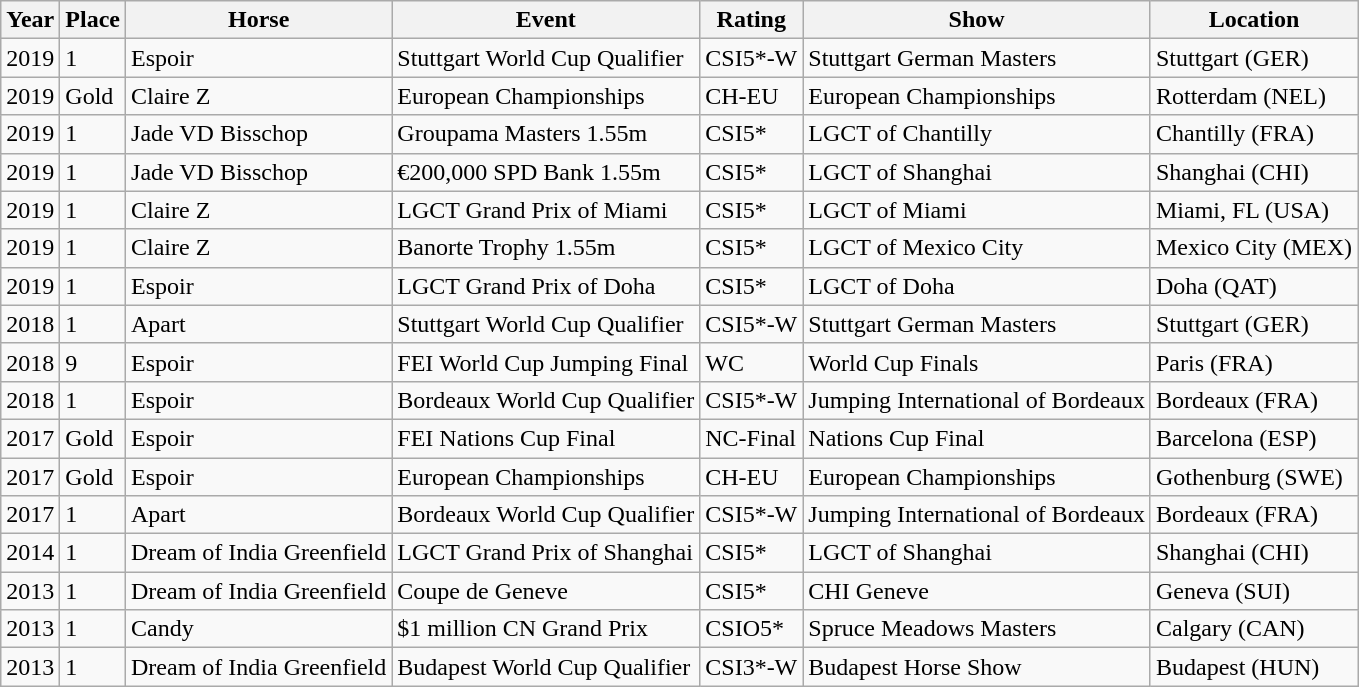<table class="wikitable">
<tr>
<th>Year</th>
<th>Place</th>
<th>Horse</th>
<th>Event</th>
<th>Rating</th>
<th>Show</th>
<th>Location</th>
</tr>
<tr>
<td>2019</td>
<td>1</td>
<td>Espoir</td>
<td>Stuttgart World Cup Qualifier</td>
<td>CSI5*-W</td>
<td>Stuttgart German Masters</td>
<td>Stuttgart (GER)</td>
</tr>
<tr>
<td>2019</td>
<td>Gold</td>
<td>Claire Z</td>
<td>European Championships</td>
<td>CH-EU</td>
<td>European Championships</td>
<td>Rotterdam (NEL)</td>
</tr>
<tr>
<td>2019</td>
<td>1</td>
<td>Jade VD Bisschop</td>
<td>Groupama Masters 1.55m</td>
<td>CSI5*</td>
<td>LGCT of Chantilly</td>
<td>Chantilly (FRA)</td>
</tr>
<tr>
<td>2019</td>
<td>1</td>
<td>Jade VD Bisschop</td>
<td>€200,000 SPD Bank 1.55m</td>
<td>CSI5*</td>
<td>LGCT of Shanghai</td>
<td>Shanghai (CHI)</td>
</tr>
<tr>
<td>2019</td>
<td>1</td>
<td>Claire Z</td>
<td>LGCT Grand Prix of Miami</td>
<td>CSI5*</td>
<td>LGCT of Miami</td>
<td>Miami, FL (USA)</td>
</tr>
<tr>
<td>2019</td>
<td>1</td>
<td>Claire Z</td>
<td>Banorte Trophy 1.55m</td>
<td>CSI5*</td>
<td>LGCT of Mexico City</td>
<td>Mexico City (MEX)</td>
</tr>
<tr>
<td>2019</td>
<td>1</td>
<td>Espoir</td>
<td>LGCT Grand Prix of Doha</td>
<td>CSI5*</td>
<td>LGCT of Doha</td>
<td>Doha (QAT)</td>
</tr>
<tr>
<td>2018</td>
<td>1</td>
<td>Apart</td>
<td>Stuttgart World Cup Qualifier</td>
<td>CSI5*-W</td>
<td>Stuttgart German Masters</td>
<td>Stuttgart (GER)</td>
</tr>
<tr>
<td>2018</td>
<td>9</td>
<td>Espoir</td>
<td>FEI World Cup Jumping Final</td>
<td>WC</td>
<td>World Cup Finals</td>
<td>Paris (FRA)</td>
</tr>
<tr>
<td>2018</td>
<td>1</td>
<td>Espoir</td>
<td>Bordeaux World Cup Qualifier</td>
<td>CSI5*-W</td>
<td>Jumping International of Bordeaux</td>
<td>Bordeaux (FRA)</td>
</tr>
<tr>
<td>2017</td>
<td>Gold</td>
<td>Espoir</td>
<td>FEI Nations Cup Final</td>
<td>NC-Final</td>
<td>Nations Cup Final</td>
<td>Barcelona (ESP)</td>
</tr>
<tr>
<td>2017</td>
<td>Gold</td>
<td>Espoir</td>
<td>European Championships</td>
<td>CH-EU</td>
<td>European Championships</td>
<td>Gothenburg (SWE)</td>
</tr>
<tr>
<td>2017</td>
<td>1</td>
<td>Apart</td>
<td>Bordeaux World Cup Qualifier</td>
<td>CSI5*-W</td>
<td>Jumping International of Bordeaux</td>
<td>Bordeaux (FRA)</td>
</tr>
<tr>
<td>2014</td>
<td>1</td>
<td>Dream of India Greenfield</td>
<td>LGCT Grand Prix of Shanghai</td>
<td>CSI5*</td>
<td>LGCT of Shanghai</td>
<td>Shanghai (CHI)</td>
</tr>
<tr>
<td>2013</td>
<td>1</td>
<td>Dream of India Greenfield</td>
<td>Coupe de Geneve</td>
<td>CSI5*</td>
<td>CHI Geneve</td>
<td>Geneva (SUI)</td>
</tr>
<tr>
<td>2013</td>
<td>1</td>
<td>Candy</td>
<td>$1 million CN Grand Prix</td>
<td>CSIO5*</td>
<td>Spruce Meadows Masters</td>
<td>Calgary (CAN)</td>
</tr>
<tr>
<td>2013</td>
<td>1</td>
<td>Dream of India Greenfield</td>
<td>Budapest World Cup Qualifier</td>
<td>CSI3*-W</td>
<td>Budapest Horse Show</td>
<td>Budapest (HUN)</td>
</tr>
</table>
